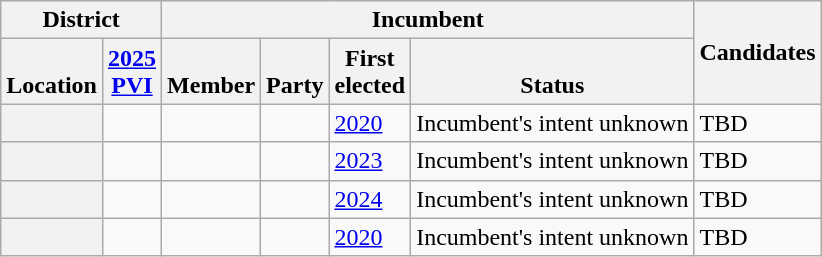<table class="wikitable sortable">
<tr>
<th colspan=2>District</th>
<th colspan=4>Incumbent</th>
<th rowspan=2 class="unsortable">Candidates</th>
</tr>
<tr valign=bottom>
<th>Location</th>
<th><a href='#'>2025<br>PVI</a></th>
<th>Member</th>
<th>Party</th>
<th>First<br>elected</th>
<th>Status</th>
</tr>
<tr>
<th></th>
<td></td>
<td></td>
<td></td>
<td><a href='#'>2020</a></td>
<td>Incumbent's intent unknown</td>
<td>TBD</td>
</tr>
<tr>
<th></th>
<td></td>
<td></td>
<td></td>
<td><a href='#'>2023 </a></td>
<td>Incumbent's intent unknown</td>
<td>TBD</td>
</tr>
<tr>
<th></th>
<td></td>
<td></td>
<td></td>
<td><a href='#'>2024</a></td>
<td>Incumbent's intent unknown</td>
<td>TBD</td>
</tr>
<tr>
<th></th>
<td></td>
<td></td>
<td></td>
<td><a href='#'>2020</a></td>
<td>Incumbent's intent unknown</td>
<td>TBD</td>
</tr>
</table>
